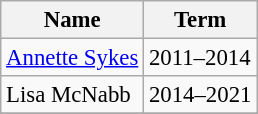<table class="wikitable" style="font-size: 95%">
<tr>
<th>Name</th>
<th>Term</th>
</tr>
<tr>
<td><a href='#'>Annette Sykes</a></td>
<td>2011–2014</td>
</tr>
<tr>
<td>Lisa McNabb</td>
<td>2014–2021</td>
</tr>
<tr>
</tr>
</table>
